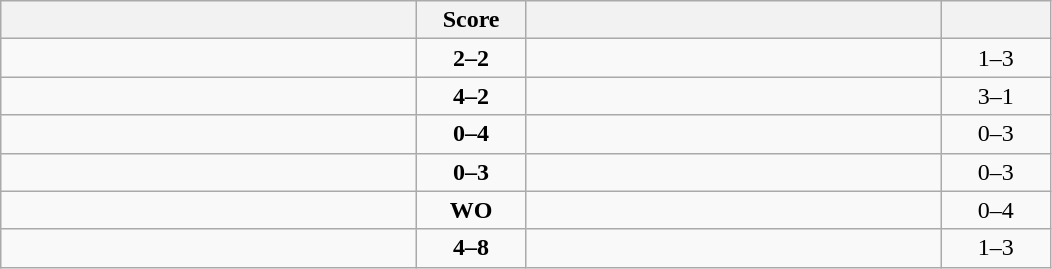<table class="wikitable" style="text-align: center; ">
<tr>
<th align="right" width="270"></th>
<th width="65">Score</th>
<th align="left" width="270"></th>
<th width="65"></th>
</tr>
<tr>
<td align="left"></td>
<td><strong>2–2</strong></td>
<td align="left"><strong></strong></td>
<td>1–3 <strong></strong></td>
</tr>
<tr>
<td align="left"><strong></strong></td>
<td><strong>4–2</strong></td>
<td align="left"></td>
<td>3–1 <strong></strong></td>
</tr>
<tr>
<td align="left"></td>
<td><strong>0–4</strong></td>
<td align="left"><strong></strong></td>
<td>0–3 <strong></strong></td>
</tr>
<tr>
<td align="left"></td>
<td><strong>0–3</strong></td>
<td align="left"><strong></strong></td>
<td>0–3 <strong></strong></td>
</tr>
<tr>
<td align="left"></td>
<td><strong>WO</strong></td>
<td align="left"><strong></strong></td>
<td>0–4 <strong></strong></td>
</tr>
<tr>
<td align="left"></td>
<td><strong>4–8</strong></td>
<td align="left"><strong></strong></td>
<td>1–3 <strong></strong></td>
</tr>
</table>
